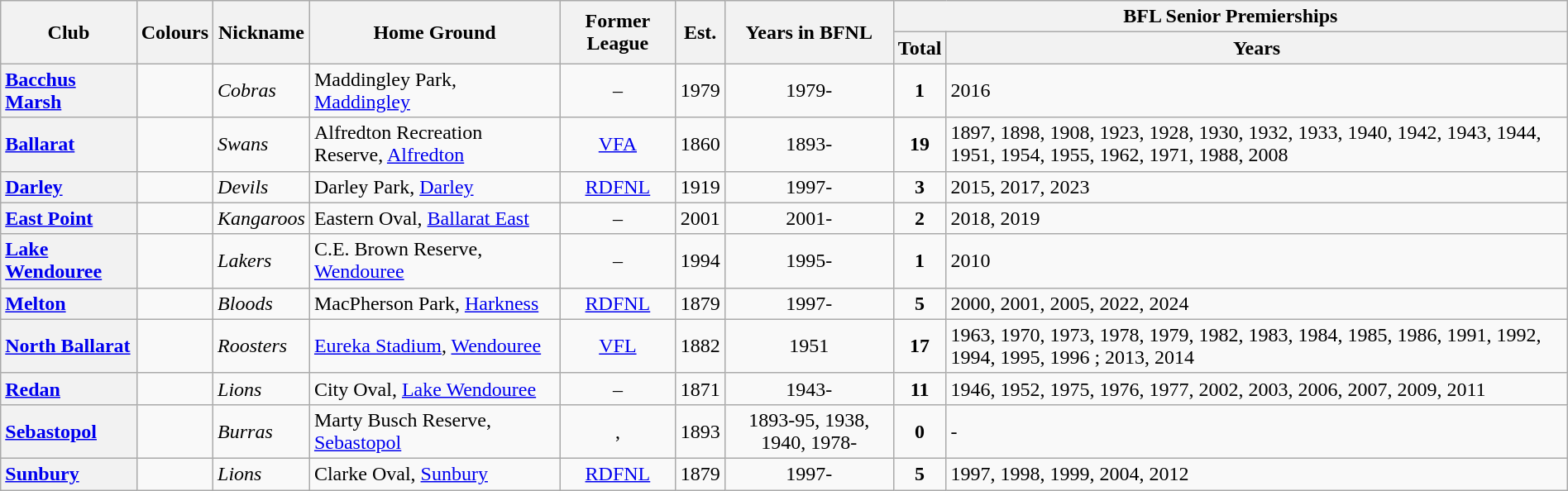<table class="wikitable sortable" style="text-align:center; width:100%">
<tr>
<th rowspan="2">Club</th>
<th rowspan="2">Colours</th>
<th rowspan="2">Nickname</th>
<th rowspan="2">Home Ground</th>
<th rowspan="2">Former League</th>
<th rowspan="2">Est.</th>
<th rowspan="2">Years in BFNL</th>
<th colspan="2">BFL Senior Premierships</th>
</tr>
<tr>
<th>Total</th>
<th>Years</th>
</tr>
<tr>
<th style="text-align:left"><a href='#'>Bacchus Marsh</a></th>
<td></td>
<td align="left"><em>Cobras</em></td>
<td align="left">Maddingley Park, <a href='#'>Maddingley</a></td>
<td>–</td>
<td align="center">1979</td>
<td>1979-</td>
<td align="center"><strong>1</strong></td>
<td align="left">2016</td>
</tr>
<tr>
<th style="text-align:left"><a href='#'>Ballarat</a></th>
<td></td>
<td align="left"><em>Swans</em></td>
<td align="left">Alfredton Recreation Reserve, <a href='#'>Alfredton</a></td>
<td><a href='#'>VFA</a></td>
<td align="center">1860</td>
<td>1893-</td>
<td align="center"><strong>19</strong></td>
<td align="left">1897, 1898, 1908, 1923, 1928, 1930, 1932, 1933, 1940, 1942, 1943, 1944, 1951, 1954, 1955, 1962, 1971, 1988, 2008</td>
</tr>
<tr>
<th style="text-align:left"><a href='#'>Darley</a></th>
<td></td>
<td align="left"><em>Devils</em></td>
<td align="left">Darley Park, <a href='#'>Darley</a></td>
<td><a href='#'>RDFNL</a></td>
<td align="center">1919</td>
<td>1997-</td>
<td align="center"><strong>3</strong></td>
<td align="left">2015, 2017, 2023</td>
</tr>
<tr>
<th style="text-align:left"><a href='#'>East Point</a></th>
<td></td>
<td align="left"><em>Kangaroos</em></td>
<td align="left">Eastern Oval, <a href='#'>Ballarat East</a></td>
<td>–</td>
<td align="center">2001</td>
<td>2001-</td>
<td align="center"><strong>2</strong></td>
<td align="left">2018, 2019</td>
</tr>
<tr>
<th style="text-align:left"><a href='#'>Lake Wendouree</a></th>
<td></td>
<td align="left"><em>Lakers</em></td>
<td align="left">C.E. Brown Reserve, <a href='#'>Wendouree</a></td>
<td>–</td>
<td align="center">1994</td>
<td>1995-</td>
<td align="center"><strong>1</strong></td>
<td align="left">2010</td>
</tr>
<tr>
<th style="text-align:left"><a href='#'>Melton</a></th>
<td></td>
<td align="left"><em>Bloods</em></td>
<td align="left">MacPherson Park, <a href='#'>Harkness</a></td>
<td align="center"><a href='#'>RDFNL</a></td>
<td align="center">1879</td>
<td>1997-</td>
<td align="center"><strong>5</strong></td>
<td align="left">2000, 2001, 2005, 2022, 2024</td>
</tr>
<tr>
<th style="text-align:left"><a href='#'>North Ballarat</a></th>
<td></td>
<td align="left"><em>Roosters</em></td>
<td align="left"><a href='#'>Eureka Stadium</a>, <a href='#'>Wendouree</a></td>
<td><a href='#'>VFL</a></td>
<td align="center">1882</td>
<td>1951</td>
<td align="center"><strong>17</strong></td>
<td align="left">1963, 1970, 1973, 1978, 1979, 1982, 1983, 1984, 1985, 1986, 1991, 1992, 1994, 1995, 1996 ; 2013, 2014 </td>
</tr>
<tr>
<th style="text-align:left"><a href='#'>Redan</a></th>
<td></td>
<td align="left"><em>Lions</em></td>
<td align="left">City Oval, <a href='#'>Lake Wendouree</a></td>
<td>–</td>
<td align="center">1871</td>
<td>1943-</td>
<td align="center"><strong>11</strong></td>
<td align="left">1946, 1952, 1975, 1976, 1977, 2002, 2003, 2006, 2007, 2009, 2011</td>
</tr>
<tr>
<th style="text-align:left"><a href='#'>Sebastopol</a></th>
<td></td>
<td align="left"><em>Burras</em></td>
<td align="left">Marty Busch Reserve, <a href='#'>Sebastopol</a></td>
<td>, </td>
<td align="center">1893</td>
<td>1893-95, 1938, 1940, 1978-</td>
<td align="center"><strong>0</strong></td>
<td align="left">-</td>
</tr>
<tr>
<th style="text-align:left"><a href='#'>Sunbury</a></th>
<td></td>
<td align="left"><em>Lions</em></td>
<td align="left">Clarke Oval, <a href='#'>Sunbury</a></td>
<td><a href='#'>RDFNL</a></td>
<td align="center">1879</td>
<td>1997-</td>
<td align="center"><strong>5</strong></td>
<td align="left">1997, 1998, 1999, 2004, 2012</td>
</tr>
</table>
